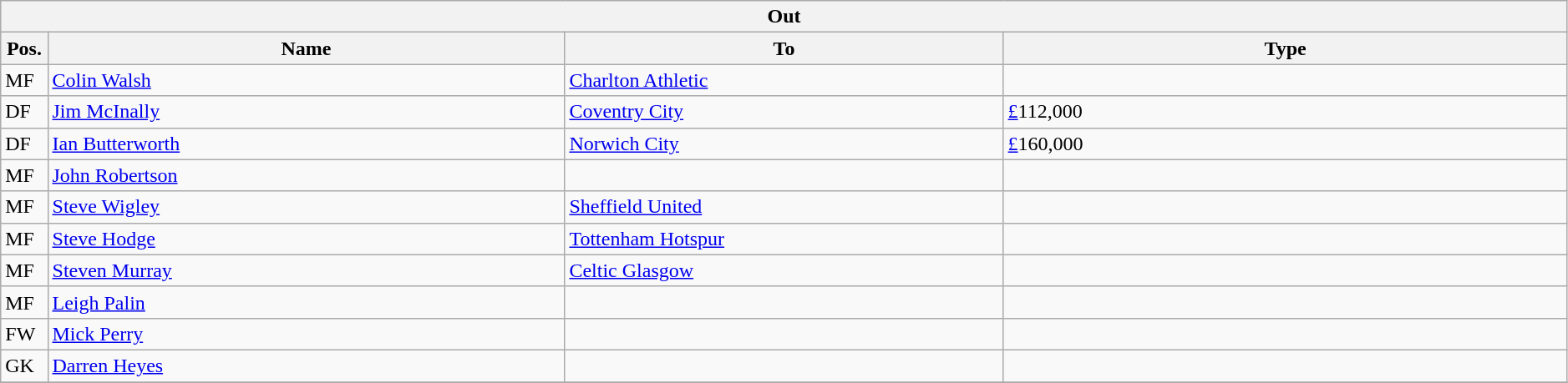<table class="wikitable" style="font-size:100%;width:99%;">
<tr>
<th colspan="4">Out</th>
</tr>
<tr>
<th width=3%>Pos.</th>
<th width=33%>Name</th>
<th width=28%>To</th>
<th width=36%>Type</th>
</tr>
<tr>
<td>MF</td>
<td><a href='#'>Colin Walsh</a></td>
<td><a href='#'>Charlton Athletic</a></td>
<td></td>
</tr>
<tr>
<td>DF</td>
<td><a href='#'>Jim McInally</a></td>
<td><a href='#'>Coventry City</a></td>
<td><a href='#'>£</a>112,000</td>
</tr>
<tr>
<td>DF</td>
<td><a href='#'>Ian Butterworth</a></td>
<td><a href='#'>Norwich City</a></td>
<td><a href='#'>£</a>160,000</td>
</tr>
<tr>
<td>MF</td>
<td><a href='#'>John Robertson</a></td>
<td></td>
<td></td>
</tr>
<tr>
<td>MF</td>
<td><a href='#'>Steve Wigley</a></td>
<td><a href='#'>Sheffield United</a></td>
<td></td>
</tr>
<tr>
<td>MF</td>
<td><a href='#'>Steve Hodge</a></td>
<td><a href='#'>Tottenham Hotspur</a></td>
<td></td>
</tr>
<tr>
<td>MF</td>
<td><a href='#'>Steven Murray</a></td>
<td><a href='#'>Celtic Glasgow</a></td>
<td></td>
</tr>
<tr>
<td>MF</td>
<td><a href='#'>Leigh Palin</a></td>
<td></td>
<td></td>
</tr>
<tr>
<td>FW</td>
<td><a href='#'>Mick Perry</a></td>
<td></td>
<td></td>
</tr>
<tr>
<td>GK</td>
<td><a href='#'>Darren Heyes</a></td>
<td></td>
<td></td>
</tr>
<tr>
</tr>
</table>
